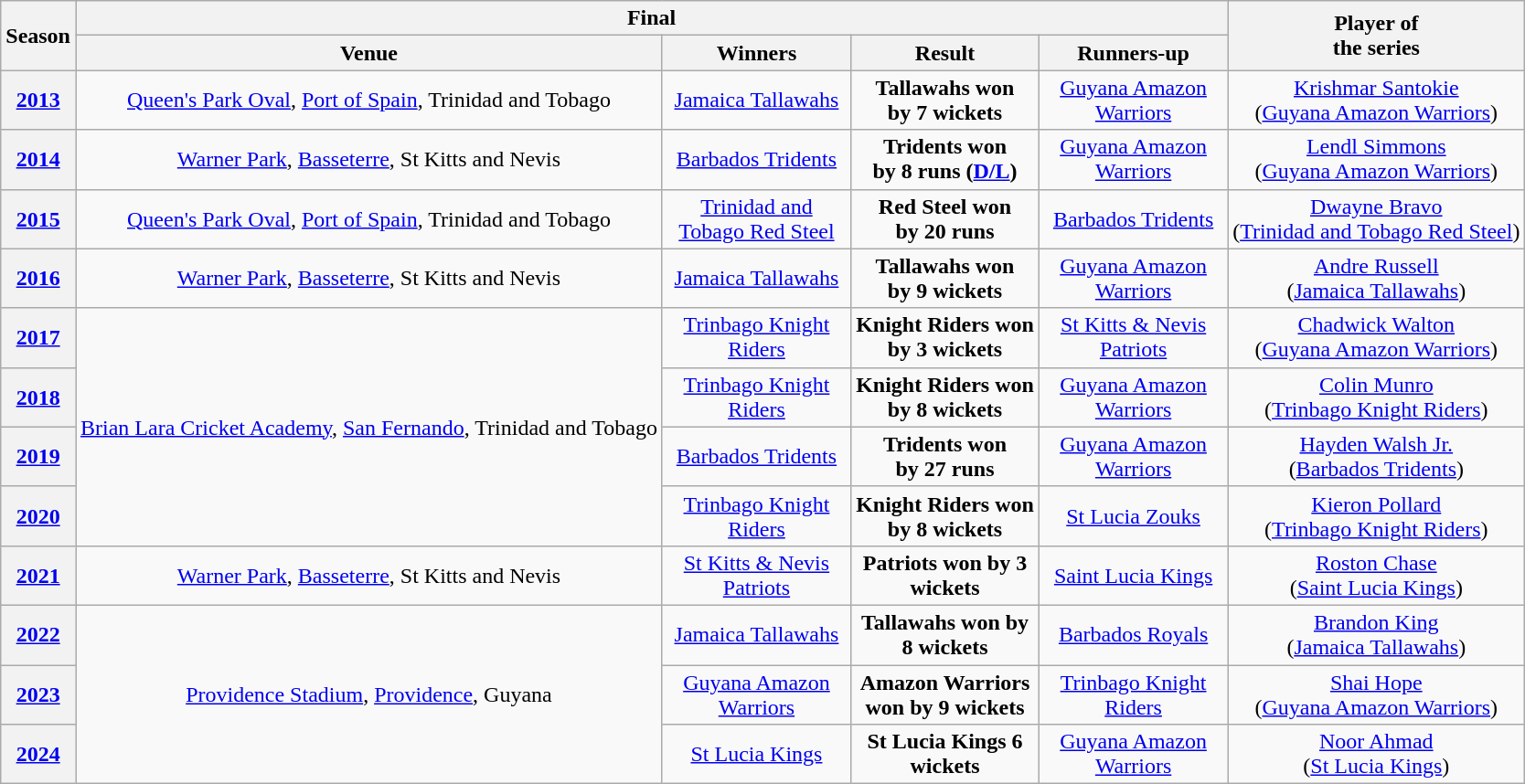<table class="wikitable sortable" style="text-align:center">
<tr>
<th rowspan=2>Season</th>
<th colspan=4>Final</th>
<th rowspan=2>Player of <br> the series</th>
</tr>
<tr>
<th>Venue</th>
<th width=130>Winners</th>
<th width=130>Result</th>
<th width=130>Runners-up</th>
</tr>
<tr>
<th><a href='#'>2013</a></th>
<td><a href='#'>Queen's Park Oval</a>, <a href='#'>Port of Spain</a>, Trinidad and Tobago</td>
<td><a href='#'>Jamaica Tallawahs</a><br></td>
<td><strong>Tallawahs won <br> by 7 wickets</strong><br></td>
<td><a href='#'>Guyana Amazon Warriors</a><br></td>
<td><a href='#'>Krishmar Santokie</a> <br> (<a href='#'>Guyana Amazon Warriors</a>)</td>
</tr>
<tr>
<th><a href='#'>2014</a></th>
<td><a href='#'>Warner Park</a>, <a href='#'>Basseterre</a>, St Kitts and Nevis</td>
<td><a href='#'>Barbados Tridents</a><br></td>
<td><strong>Tridents won <br> by 8 runs (<a href='#'>D/L</a>) </strong><br></td>
<td><a href='#'>Guyana Amazon Warriors</a><br></td>
<td><a href='#'>Lendl Simmons</a> <br> (<a href='#'>Guyana Amazon Warriors</a>)</td>
</tr>
<tr>
<th><a href='#'>2015</a></th>
<td><a href='#'>Queen's Park Oval</a>, <a href='#'>Port of Spain</a>, Trinidad and Tobago</td>
<td><a href='#'>Trinidad and Tobago Red Steel</a><br></td>
<td><strong>Red Steel won <br> by 20 runs</strong><br></td>
<td><a href='#'>Barbados Tridents</a><br></td>
<td><a href='#'>Dwayne Bravo</a> <br> (<a href='#'>Trinidad and Tobago Red Steel</a>)</td>
</tr>
<tr>
<th><a href='#'>2016</a></th>
<td><a href='#'>Warner Park</a>, <a href='#'>Basseterre</a>, St Kitts and Nevis</td>
<td><a href='#'>Jamaica Tallawahs</a><br></td>
<td><strong>Tallawahs won <br> by 9 wickets</strong><br></td>
<td><a href='#'>Guyana Amazon Warriors</a><br></td>
<td><a href='#'>Andre Russell</a> <br> (<a href='#'>Jamaica Tallawahs</a>)</td>
</tr>
<tr>
<th><a href='#'>2017</a></th>
<td rowspan=4><a href='#'>Brian Lara Cricket Academy</a>, <a href='#'>San Fernando</a>, Trinidad and Tobago</td>
<td><a href='#'>Trinbago Knight Riders</a><br></td>
<td><strong>Knight Riders won <br> by 3 wickets</strong><br></td>
<td><a href='#'>St Kitts & Nevis Patriots</a><br></td>
<td><a href='#'>Chadwick Walton</a> <br> (<a href='#'>Guyana Amazon Warriors</a>)</td>
</tr>
<tr>
<th><a href='#'>2018</a></th>
<td><a href='#'>Trinbago Knight Riders</a><br></td>
<td><strong>Knight Riders won<br> by 8 wickets</strong><br></td>
<td><a href='#'>Guyana Amazon Warriors</a><br></td>
<td><a href='#'>Colin Munro</a><br> (<a href='#'>Trinbago Knight Riders</a>)</td>
</tr>
<tr>
<th><a href='#'>2019</a></th>
<td><a href='#'>Barbados Tridents</a><br></td>
<td><strong>Tridents won<br> by 27 runs</strong><br></td>
<td><a href='#'>Guyana Amazon Warriors</a><br></td>
<td><a href='#'>Hayden Walsh Jr.</a><br> (<a href='#'>Barbados Tridents</a>)</td>
</tr>
<tr>
<th><a href='#'>2020</a></th>
<td><a href='#'>Trinbago Knight Riders</a><br></td>
<td><strong>Knight Riders won<br>by 8 wickets</strong><br> </td>
<td><a href='#'>St Lucia Zouks</a><br></td>
<td><a href='#'>Kieron Pollard</a><br> (<a href='#'>Trinbago Knight Riders</a>)</td>
</tr>
<tr>
<th><a href='#'>2021</a></th>
<td><a href='#'>Warner Park</a>, <a href='#'>Basseterre</a>, St Kitts and Nevis</td>
<td><a href='#'>St Kitts & Nevis Patriots</a><br></td>
<td><strong>Patriots won by 3 wickets</strong><br></td>
<td><a href='#'>Saint Lucia Kings</a><br></td>
<td><a href='#'>Roston Chase</a><br>(<a href='#'>Saint Lucia Kings</a>)</td>
</tr>
<tr>
<th><a href='#'>2022</a></th>
<td rowspan="4"><a href='#'>Providence Stadium</a>, <a href='#'>Providence</a>, Guyana</td>
<td><a href='#'>Jamaica Tallawahs</a><br></td>
<td><strong>Tallawahs won by 8 wickets</strong><br></td>
<td><a href='#'>Barbados Royals</a><br></td>
<td><a href='#'>Brandon King</a><br>(<a href='#'>Jamaica Tallawahs</a>)</td>
</tr>
<tr>
<th><a href='#'>2023</a></th>
<td><a href='#'>Guyana Amazon Warriors</a><br></td>
<td><strong>Amazon Warriors won by 9 wickets</strong><br></td>
<td><a href='#'>Trinbago Knight Riders</a><br></td>
<td><a href='#'>Shai Hope</a><br>(<a href='#'>Guyana Amazon Warriors</a>)</td>
</tr>
<tr>
<th><a href='#'>2024</a></th>
<td><a href='#'>St Lucia Kings</a><br></td>
<td><strong>St Lucia Kings 6 wickets</strong><br></td>
<td><a href='#'>Guyana Amazon Warriors</a><br></td>
<td><a href='#'>Noor Ahmad</a><br>(<a href='#'>St Lucia Kings</a>)</td>
</tr>
</table>
